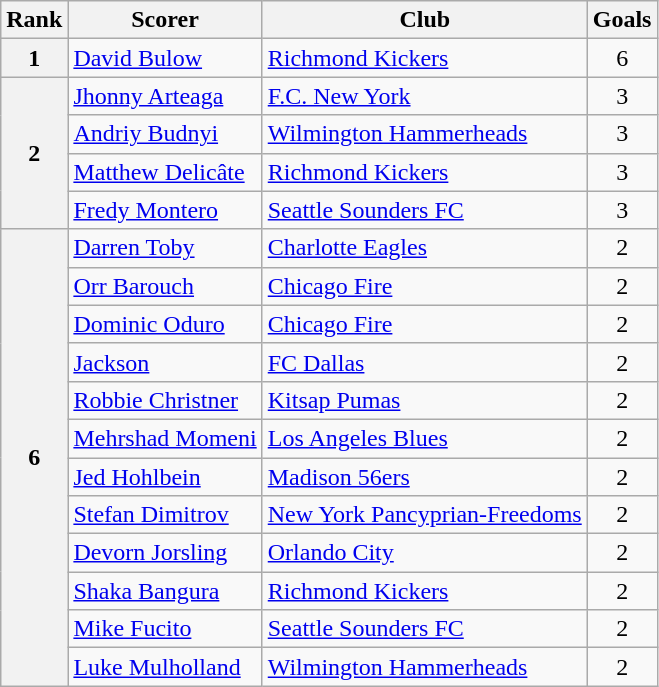<table class="wikitable" style="text-align:center">
<tr>
<th>Rank</th>
<th>Scorer</th>
<th>Club</th>
<th>Goals</th>
</tr>
<tr>
<th>1</th>
<td align="left"> <a href='#'>David Bulow</a></td>
<td align="left"><a href='#'>Richmond Kickers</a></td>
<td>6</td>
</tr>
<tr>
<th rowspan="4">2</th>
<td align="left"> <a href='#'>Jhonny Arteaga</a></td>
<td align="left"><a href='#'>F.C. New York</a></td>
<td>3</td>
</tr>
<tr>
<td align="left"> <a href='#'>Andriy Budnyi</a></td>
<td align="left"><a href='#'>Wilmington Hammerheads</a></td>
<td>3</td>
</tr>
<tr>
<td align="left"> <a href='#'>Matthew Delicâte</a></td>
<td align="left"><a href='#'>Richmond Kickers</a></td>
<td>3</td>
</tr>
<tr>
<td align="left"> <a href='#'>Fredy Montero</a></td>
<td align="left"><a href='#'>Seattle Sounders FC</a></td>
<td>3</td>
</tr>
<tr>
<th rowspan="12">6</th>
<td align="left"> <a href='#'>Darren Toby</a></td>
<td align="left"><a href='#'>Charlotte Eagles</a></td>
<td>2</td>
</tr>
<tr>
<td align="left"> <a href='#'>Orr Barouch</a></td>
<td align="left"><a href='#'>Chicago Fire</a></td>
<td>2</td>
</tr>
<tr>
<td align="left"> <a href='#'>Dominic Oduro</a></td>
<td align="left"><a href='#'>Chicago Fire</a></td>
<td>2</td>
</tr>
<tr>
<td align="left"> <a href='#'>Jackson</a></td>
<td align="left"><a href='#'>FC Dallas</a></td>
<td>2</td>
</tr>
<tr>
<td align="left"> <a href='#'>Robbie Christner</a></td>
<td align="left"><a href='#'>Kitsap Pumas</a></td>
<td>2</td>
</tr>
<tr>
<td align="left"> <a href='#'>Mehrshad Momeni</a></td>
<td align="left"><a href='#'>Los Angeles Blues</a></td>
<td>2</td>
</tr>
<tr>
<td align="left"> <a href='#'>Jed Hohlbein</a></td>
<td align="left"><a href='#'>Madison 56ers</a></td>
<td>2</td>
</tr>
<tr>
<td align="left"> <a href='#'>Stefan Dimitrov</a></td>
<td align="left"><a href='#'>New York Pancyprian-Freedoms</a></td>
<td>2</td>
</tr>
<tr>
<td align="left"> <a href='#'>Devorn Jorsling</a></td>
<td align="left"><a href='#'>Orlando City</a></td>
<td>2</td>
</tr>
<tr>
<td align="left"> <a href='#'>Shaka Bangura</a></td>
<td align="left"><a href='#'>Richmond Kickers</a></td>
<td>2</td>
</tr>
<tr>
<td align="left"> <a href='#'>Mike Fucito</a></td>
<td align="left"><a href='#'>Seattle Sounders FC</a></td>
<td>2</td>
</tr>
<tr>
<td align="left"> <a href='#'>Luke Mulholland</a></td>
<td align="left"><a href='#'>Wilmington Hammerheads</a></td>
<td>2</td>
</tr>
</table>
